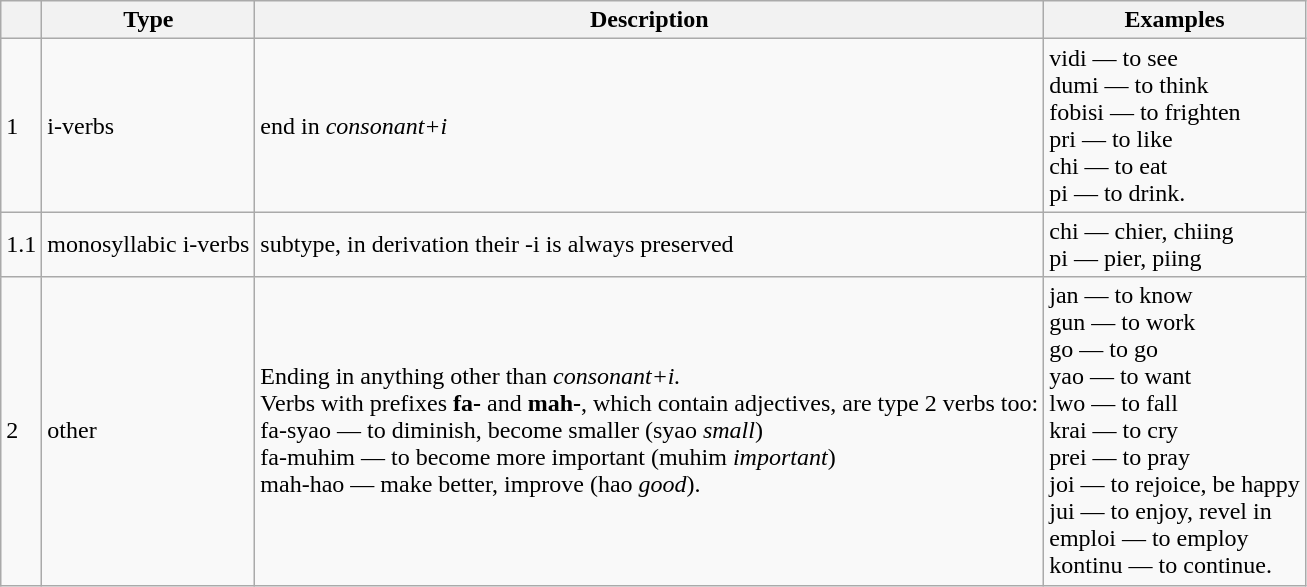<table class="wikitable">
<tr>
<th></th>
<th>Type</th>
<th>Description</th>
<th>Examples</th>
</tr>
<tr>
<td>1</td>
<td>i-verbs</td>
<td>end in <em>consonant+i</em></td>
<td>vidi — to see<br>dumi — to think<br>fobisi — to frighten<br>pri — to like<br>chi — to eat<br>pi — to drink.</td>
</tr>
<tr>
<td>1.1</td>
<td>monosyllabic i-verbs</td>
<td>subtype, in derivation their -i is always preserved</td>
<td>chi — chier, chiing<br>pi — pier, piing</td>
</tr>
<tr>
<td>2</td>
<td>other</td>
<td>Ending in anything other than <em>consonant+i.</em><br>Verbs with prefixes <strong>fa-</strong> and <strong>mah-</strong>, which contain adjectives, are type 2 verbs too:<br>fa-syao — to diminish, become smaller (syao <em>small</em>)<br>fa-muhim — to become more important (muhim <em>important</em>)<br>mah-hao — make better, improve (hao <em>good</em>).</td>
<td>jan — to know<br>gun — to work<br>go — to go<br>yao — to want<br>lwo — to fall<br>krai — to cry<br>prei — to pray<br>joi — to rejoice, be happy<br>jui — to enjoy, revel in<br>emploi — to employ<br>kontinu — to continue.</td>
</tr>
</table>
